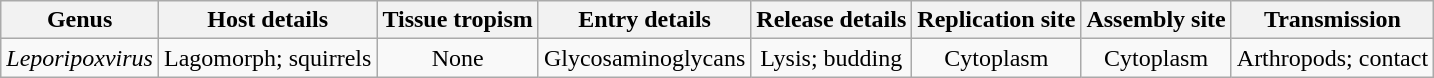<table class="wikitable sortable" style="text-align:center">
<tr>
<th>Genus</th>
<th>Host details</th>
<th>Tissue tropism</th>
<th>Entry details</th>
<th>Release details</th>
<th>Replication site</th>
<th>Assembly site</th>
<th>Transmission</th>
</tr>
<tr>
<td><em>Leporipoxvirus</em></td>
<td>Lagomorph; squirrels</td>
<td>None</td>
<td>Glycosaminoglycans</td>
<td>Lysis; budding</td>
<td>Cytoplasm</td>
<td>Cytoplasm</td>
<td>Arthropods; contact</td>
</tr>
</table>
